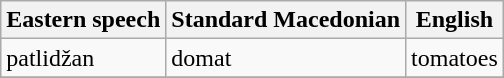<table class="wikitable" border="1">
<tr>
<th>Eastern speech</th>
<th>Standard Macedonian</th>
<th>English</th>
</tr>
<tr>
<td>patlidžan</td>
<td>domat</td>
<td>tomatoes</td>
</tr>
<tr>
</tr>
</table>
